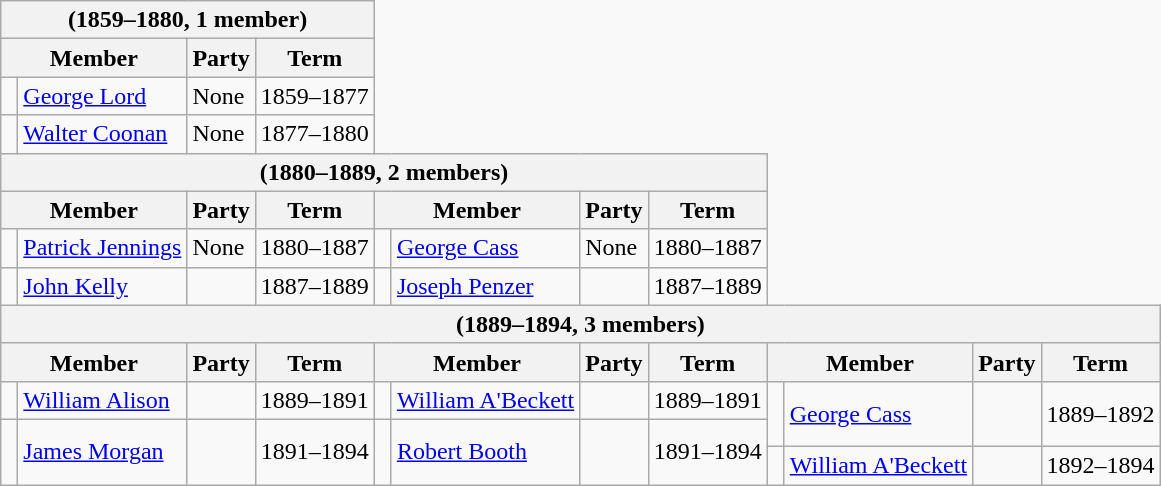<table class="wikitable" style='border-style: none none solid solid;'>
<tr>
<th colspan="4">(1859–1880, 1 member)</th>
</tr>
<tr>
<th colspan="2">Member</th>
<th>Party</th>
<th>Term</th>
</tr>
<tr style="background: #f9f9f9">
<td> </td>
<td><a href='#'>George Lord</a></td>
<td>None</td>
<td>1859–1877</td>
</tr>
<tr style="background: #f9f9f9">
<td> </td>
<td><a href='#'>Walter Coonan</a></td>
<td>None</td>
<td>1877–1880</td>
</tr>
<tr>
<th colspan="8">(1880–1889, 2 members)</th>
</tr>
<tr>
<th colspan="2">Member</th>
<th>Party</th>
<th>Term</th>
<th colspan="2">Member</th>
<th>Party</th>
<th>Term</th>
</tr>
<tr style="background: #f9f9f9">
<td> </td>
<td><a href='#'>Patrick Jennings</a></td>
<td>None</td>
<td>1880–1887</td>
<td> </td>
<td><a href='#'>George Cass</a></td>
<td>None</td>
<td>1880–1887</td>
</tr>
<tr style="background: #f9f9f9">
<td> </td>
<td><a href='#'>John Kelly</a></td>
<td></td>
<td>1887–1889</td>
<td> </td>
<td><a href='#'>Joseph Penzer</a></td>
<td></td>
<td>1887–1889</td>
</tr>
<tr>
<th colspan="12">(1889–1894, 3 members)</th>
</tr>
<tr>
<th colspan="2">Member</th>
<th>Party</th>
<th>Term</th>
<th colspan="2">Member</th>
<th>Party</th>
<th>Term</th>
<th colspan="2">Member</th>
<th>Party</th>
<th>Term</th>
</tr>
<tr style="background: #f9f9f9">
<td> </td>
<td><a href='#'>William Alison</a></td>
<td></td>
<td>1889–1891</td>
<td> </td>
<td><a href='#'>William A'Beckett</a></td>
<td></td>
<td>1889–1891</td>
<td rowspan="2" > <br> </td>
<td rowspan="2"><a href='#'>George Cass</a></td>
<td rowspan="2"></td>
<td rowspan="2">1889–1892</td>
</tr>
<tr style="background: #f9f9f9">
<td rowspan="2" > </td>
<td rowspan="2"><a href='#'>James Morgan</a></td>
<td rowspan="2"></td>
<td rowspan="2">1891–1894</td>
<td rowspan="2" > </td>
<td rowspan="2"><a href='#'>Robert Booth</a></td>
<td rowspan="2"></td>
<td rowspan="2">1891–1894</td>
</tr>
<tr style="background: #f9f9f9">
<td> </td>
<td><a href='#'>William A'Beckett</a></td>
<td></td>
<td>1892–1894</td>
</tr>
</table>
